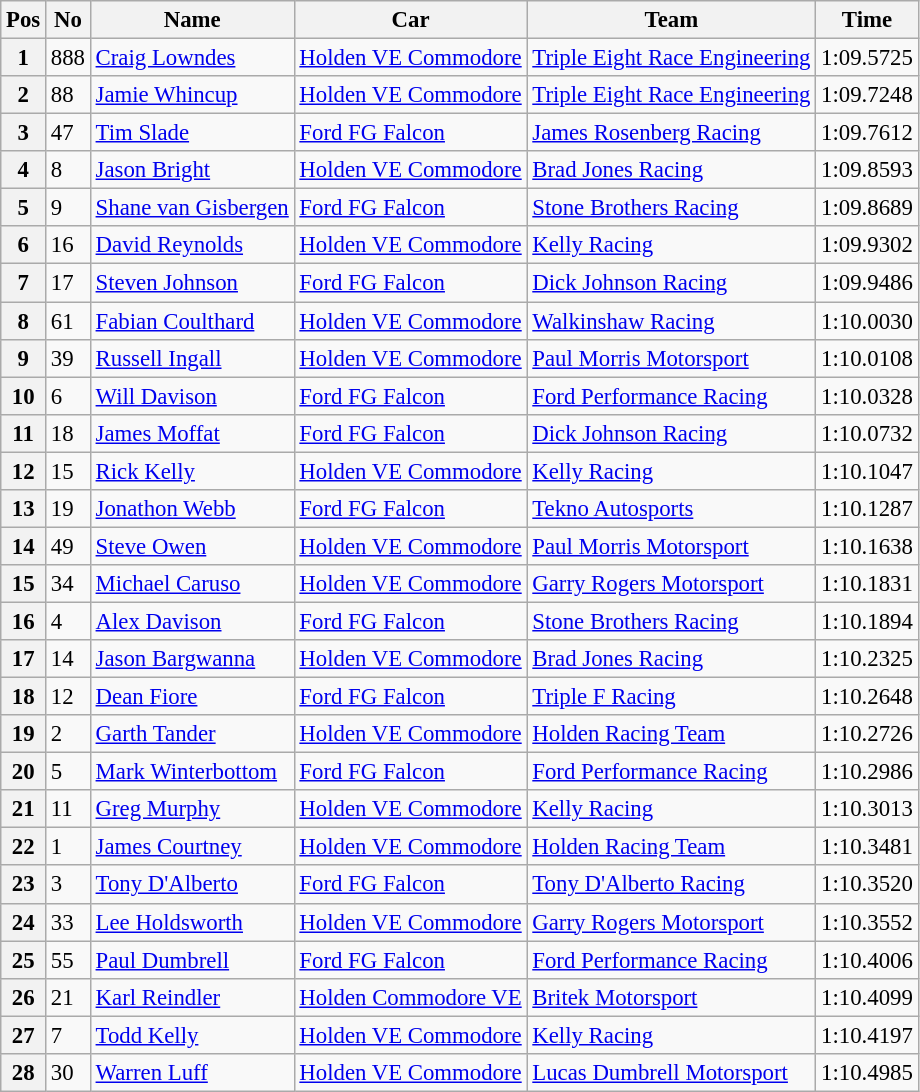<table class="wikitable" style="font-size: 95%;">
<tr>
<th>Pos</th>
<th>No</th>
<th>Name</th>
<th>Car</th>
<th>Team</th>
<th>Time</th>
</tr>
<tr>
<th>1</th>
<td>888</td>
<td><a href='#'>Craig Lowndes</a></td>
<td><a href='#'>Holden VE Commodore</a></td>
<td><a href='#'>Triple Eight Race Engineering</a></td>
<td>1:09.5725</td>
</tr>
<tr>
<th>2</th>
<td>88</td>
<td><a href='#'>Jamie Whincup</a></td>
<td><a href='#'>Holden VE Commodore</a></td>
<td><a href='#'>Triple Eight Race Engineering</a></td>
<td>1:09.7248</td>
</tr>
<tr>
<th>3</th>
<td>47</td>
<td><a href='#'>Tim Slade</a></td>
<td><a href='#'>Ford FG Falcon</a></td>
<td><a href='#'>James Rosenberg Racing</a></td>
<td>1:09.7612</td>
</tr>
<tr>
<th>4</th>
<td>8</td>
<td><a href='#'>Jason Bright</a></td>
<td><a href='#'>Holden VE Commodore</a></td>
<td><a href='#'>Brad Jones Racing</a></td>
<td>1:09.8593</td>
</tr>
<tr>
<th>5</th>
<td>9</td>
<td><a href='#'>Shane van Gisbergen</a></td>
<td><a href='#'>Ford FG Falcon</a></td>
<td><a href='#'>Stone Brothers Racing</a></td>
<td>1:09.8689</td>
</tr>
<tr>
<th>6</th>
<td>16</td>
<td><a href='#'>David Reynolds</a></td>
<td><a href='#'>Holden VE Commodore</a></td>
<td><a href='#'>Kelly Racing</a></td>
<td>1:09.9302</td>
</tr>
<tr>
<th>7</th>
<td>17</td>
<td><a href='#'>Steven Johnson</a></td>
<td><a href='#'>Ford FG Falcon</a></td>
<td><a href='#'>Dick Johnson Racing</a></td>
<td>1:09.9486</td>
</tr>
<tr>
<th>8</th>
<td>61</td>
<td><a href='#'>Fabian Coulthard</a></td>
<td><a href='#'>Holden VE Commodore</a></td>
<td><a href='#'>Walkinshaw Racing</a></td>
<td>1:10.0030</td>
</tr>
<tr>
<th>9</th>
<td>39</td>
<td><a href='#'>Russell Ingall</a></td>
<td><a href='#'>Holden VE Commodore</a></td>
<td><a href='#'>Paul Morris Motorsport</a></td>
<td>1:10.0108</td>
</tr>
<tr>
<th>10</th>
<td>6</td>
<td><a href='#'>Will Davison</a></td>
<td><a href='#'>Ford FG Falcon</a></td>
<td><a href='#'>Ford Performance Racing</a></td>
<td>1:10.0328</td>
</tr>
<tr>
<th>11</th>
<td>18</td>
<td><a href='#'>James Moffat</a></td>
<td><a href='#'>Ford FG Falcon</a></td>
<td><a href='#'>Dick Johnson Racing</a></td>
<td>1:10.0732</td>
</tr>
<tr>
<th>12</th>
<td>15</td>
<td><a href='#'>Rick Kelly</a></td>
<td><a href='#'>Holden VE Commodore</a></td>
<td><a href='#'>Kelly Racing</a></td>
<td>1:10.1047</td>
</tr>
<tr>
<th>13</th>
<td>19</td>
<td><a href='#'>Jonathon Webb</a></td>
<td><a href='#'>Ford FG Falcon</a></td>
<td><a href='#'>Tekno Autosports</a></td>
<td>1:10.1287</td>
</tr>
<tr>
<th>14</th>
<td>49</td>
<td><a href='#'>Steve Owen</a></td>
<td><a href='#'>Holden VE Commodore</a></td>
<td><a href='#'>Paul Morris Motorsport</a></td>
<td>1:10.1638</td>
</tr>
<tr>
<th>15</th>
<td>34</td>
<td><a href='#'>Michael Caruso</a></td>
<td><a href='#'>Holden VE Commodore</a></td>
<td><a href='#'>Garry Rogers Motorsport</a></td>
<td>1:10.1831</td>
</tr>
<tr>
<th>16</th>
<td>4</td>
<td><a href='#'>Alex Davison</a></td>
<td><a href='#'>Ford FG Falcon</a></td>
<td><a href='#'>Stone Brothers Racing</a></td>
<td>1:10.1894</td>
</tr>
<tr>
<th>17</th>
<td>14</td>
<td><a href='#'>Jason Bargwanna</a></td>
<td><a href='#'>Holden VE Commodore</a></td>
<td><a href='#'>Brad Jones Racing</a></td>
<td>1:10.2325</td>
</tr>
<tr>
<th>18</th>
<td>12</td>
<td><a href='#'>Dean Fiore</a></td>
<td><a href='#'>Ford FG Falcon</a></td>
<td><a href='#'>Triple F Racing</a></td>
<td>1:10.2648</td>
</tr>
<tr>
<th>19</th>
<td>2</td>
<td><a href='#'>Garth Tander</a></td>
<td><a href='#'>Holden VE Commodore</a></td>
<td><a href='#'>Holden Racing Team</a></td>
<td>1:10.2726</td>
</tr>
<tr>
<th>20</th>
<td>5</td>
<td><a href='#'>Mark Winterbottom</a></td>
<td><a href='#'>Ford FG Falcon</a></td>
<td><a href='#'>Ford Performance Racing</a></td>
<td>1:10.2986</td>
</tr>
<tr>
<th>21</th>
<td>11</td>
<td><a href='#'>Greg Murphy</a></td>
<td><a href='#'>Holden VE Commodore</a></td>
<td><a href='#'>Kelly Racing</a></td>
<td>1:10.3013</td>
</tr>
<tr>
<th>22</th>
<td>1</td>
<td><a href='#'>James Courtney</a></td>
<td><a href='#'>Holden VE Commodore</a></td>
<td><a href='#'>Holden Racing Team</a></td>
<td>1:10.3481</td>
</tr>
<tr>
<th>23</th>
<td>3</td>
<td><a href='#'>Tony D'Alberto</a></td>
<td><a href='#'>Ford FG Falcon</a></td>
<td><a href='#'>Tony D'Alberto Racing</a></td>
<td>1:10.3520</td>
</tr>
<tr>
<th>24</th>
<td>33</td>
<td><a href='#'>Lee Holdsworth</a></td>
<td><a href='#'>Holden VE Commodore</a></td>
<td><a href='#'>Garry Rogers Motorsport</a></td>
<td>1:10.3552</td>
</tr>
<tr>
<th>25</th>
<td>55</td>
<td><a href='#'>Paul Dumbrell</a></td>
<td><a href='#'>Ford FG Falcon</a></td>
<td><a href='#'>Ford Performance Racing</a></td>
<td>1:10.4006</td>
</tr>
<tr>
<th>26</th>
<td>21</td>
<td><a href='#'>Karl Reindler</a></td>
<td><a href='#'>Holden Commodore VE</a></td>
<td><a href='#'>Britek Motorsport</a></td>
<td>1:10.4099</td>
</tr>
<tr>
<th>27</th>
<td>7</td>
<td><a href='#'>Todd Kelly</a></td>
<td><a href='#'>Holden VE Commodore</a></td>
<td><a href='#'>Kelly Racing</a></td>
<td>1:10.4197</td>
</tr>
<tr>
<th>28</th>
<td>30</td>
<td><a href='#'>Warren Luff</a></td>
<td><a href='#'>Holden VE Commodore</a></td>
<td><a href='#'>Lucas Dumbrell Motorsport</a></td>
<td>1:10.4985</td>
</tr>
</table>
